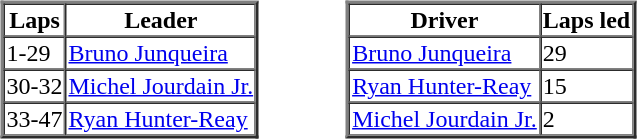<table>
<tr>
<td valign="top"><br><table border=2 cellspacing=0>
<tr>
<th>Laps</th>
<th>Leader</th>
</tr>
<tr>
<td>1-29</td>
<td><a href='#'>Bruno Junqueira</a></td>
</tr>
<tr>
<td>30-32</td>
<td><a href='#'>Michel Jourdain Jr.</a></td>
</tr>
<tr>
<td>33-47</td>
<td><a href='#'>Ryan Hunter-Reay</a></td>
</tr>
</table>
</td>
<td width="50"> </td>
<td valign="top"><br><table border=2 cellspacing=0>
<tr>
<th>Driver</th>
<th>Laps led</th>
</tr>
<tr>
<td><a href='#'>Bruno Junqueira</a></td>
<td>29</td>
</tr>
<tr>
<td><a href='#'>Ryan Hunter-Reay</a></td>
<td>15</td>
</tr>
<tr>
<td><a href='#'>Michel Jourdain Jr.</a></td>
<td>2</td>
</tr>
</table>
</td>
</tr>
</table>
